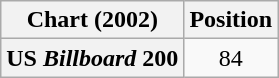<table class="wikitable plainrowheaders" style="text-align:center">
<tr>
<th scope="col">Chart (2002)</th>
<th scope="col">Position</th>
</tr>
<tr>
<th scope="row">US <em>Billboard</em> 200</th>
<td>84</td>
</tr>
</table>
